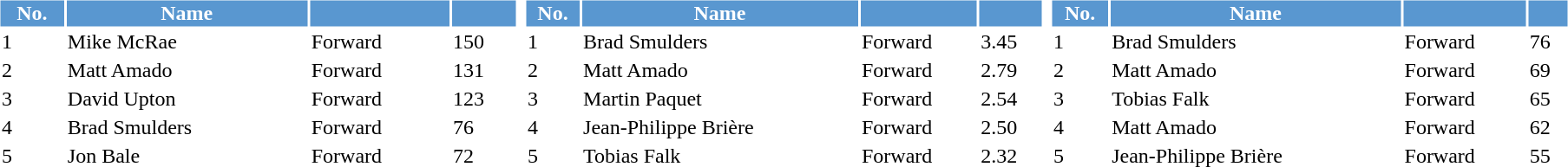<table>
<tr valign=top>
<td><br><table class="toccolours" style="width:25em">
<tr>
</tr>
<tr>
<th style="background:#5997d0;color:white;">No.</th>
<th style="background:#5997d0;color:white;">Name</th>
<th style="background:#5997d0;color:white;"></th>
<th style="background:#5997d0;color:white;"></th>
</tr>
<tr>
<td>1</td>
<td> Mike McRae</td>
<td>Forward</td>
<td>150</td>
</tr>
<tr>
<td>2</td>
<td> Matt Amado</td>
<td>Forward</td>
<td>131</td>
</tr>
<tr>
<td>3</td>
<td> David Upton</td>
<td>Forward</td>
<td>123</td>
</tr>
<tr>
<td>4</td>
<td> Brad Smulders</td>
<td>Forward</td>
<td>76</td>
</tr>
<tr>
<td>5</td>
<td> Jon Bale</td>
<td>Forward</td>
<td>72</td>
</tr>
</table>
</td>
<td><br><table class="toccolours" style="width:25em">
<tr>
</tr>
<tr>
<th style="background:#5997d0;color:white;">No.</th>
<th style="background:#5997d0;color:white;">Name</th>
<th style="background:#5997d0;color:white;"></th>
<th style="background:#5997d0;color:white;"></th>
</tr>
<tr>
<td>1</td>
<td> Brad Smulders</td>
<td>Forward</td>
<td>3.45</td>
</tr>
<tr>
<td>2</td>
<td> Matt Amado</td>
<td>Forward</td>
<td>2.79</td>
</tr>
<tr>
<td>3</td>
<td> Martin Paquet</td>
<td>Forward</td>
<td>2.54</td>
</tr>
<tr>
<td>4</td>
<td> Jean-Philippe Brière</td>
<td>Forward</td>
<td>2.50</td>
</tr>
<tr>
<td>5</td>
<td> Tobias Falk</td>
<td>Forward</td>
<td>2.32</td>
</tr>
</table>
</td>
<td><br><table class="toccolours" style="width:25em">
<tr>
</tr>
<tr>
<th style="background:#5997d0;color:white;">No.</th>
<th style="background:#5997d0;color:white;">Name</th>
<th style="background:#5997d0;color:white;"></th>
<th style="background:#5997d0;color:white;"></th>
</tr>
<tr>
<td>1</td>
<td> Brad Smulders</td>
<td>Forward</td>
<td>76</td>
</tr>
<tr>
<td>2</td>
<td> Matt Amado</td>
<td>Forward</td>
<td>69</td>
</tr>
<tr>
<td>3</td>
<td> Tobias Falk</td>
<td>Forward</td>
<td>65</td>
</tr>
<tr>
<td>4</td>
<td> Matt Amado</td>
<td>Forward</td>
<td>62</td>
</tr>
<tr>
<td>5</td>
<td> Jean-Philippe Brière</td>
<td>Forward</td>
<td>55</td>
</tr>
</table>
</td>
</tr>
</table>
